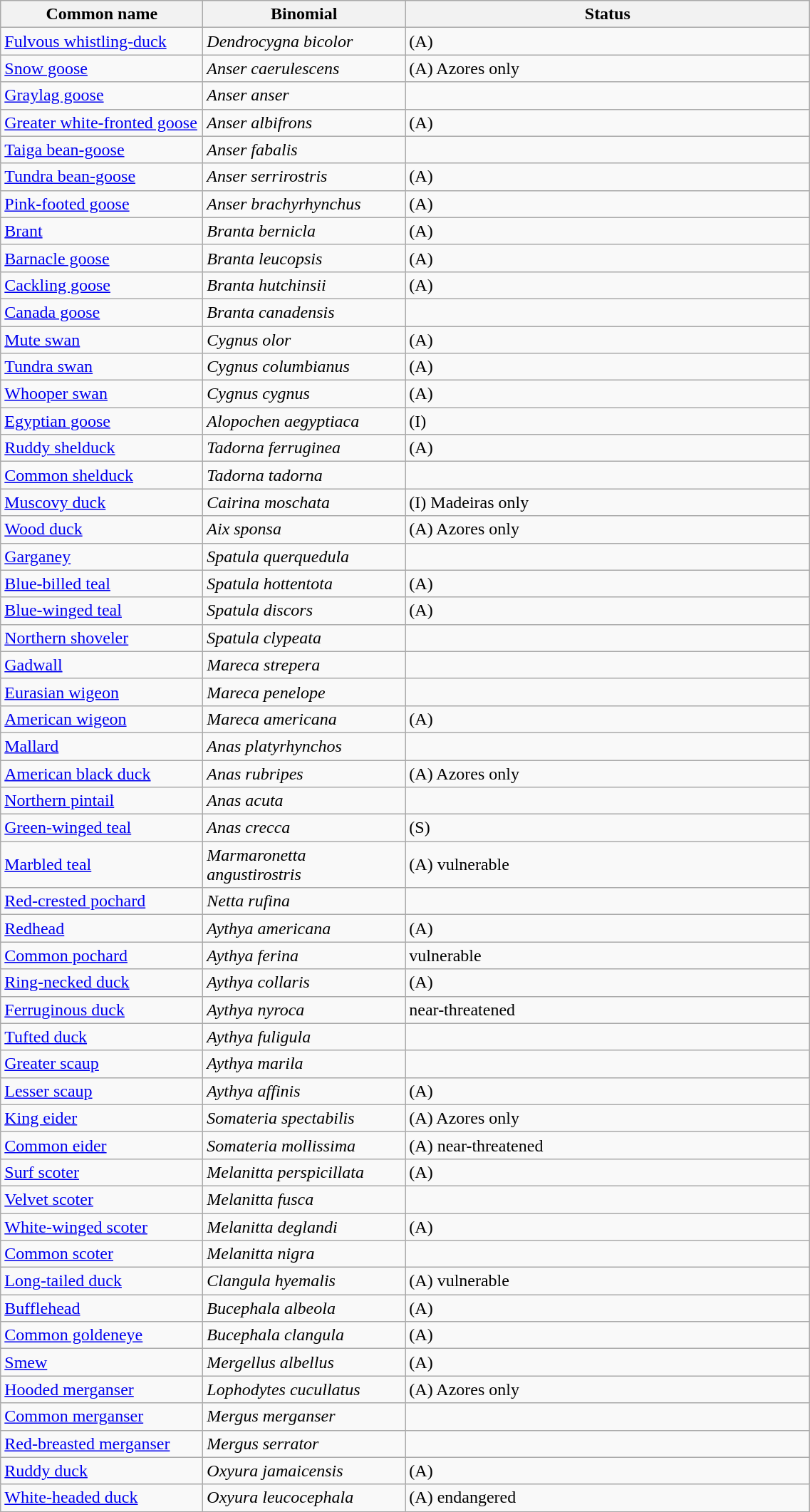<table width=60% class="wikitable">
<tr>
<th width=15%>Common name</th>
<th width=15%>Binomial</th>
<th width=30%>Status</th>
</tr>
<tr>
<td><a href='#'>Fulvous whistling-duck</a></td>
<td><em>Dendrocygna bicolor</em></td>
<td>(A)</td>
</tr>
<tr>
<td><a href='#'>Snow goose</a></td>
<td><em>Anser caerulescens</em></td>
<td>(A) Azores only</td>
</tr>
<tr>
<td><a href='#'>Graylag goose</a></td>
<td><em>Anser anser</em></td>
<td></td>
</tr>
<tr>
<td><a href='#'>Greater white-fronted goose</a></td>
<td><em>Anser albifrons</em></td>
<td>(A)</td>
</tr>
<tr>
<td><a href='#'>Taiga bean-goose</a></td>
<td><em>Anser fabalis</em></td>
<td></td>
</tr>
<tr>
<td><a href='#'>Tundra bean-goose</a></td>
<td><em>Anser serrirostris</em></td>
<td>(A)</td>
</tr>
<tr>
<td><a href='#'>Pink-footed goose</a></td>
<td><em>Anser brachyrhynchus</em></td>
<td>(A)</td>
</tr>
<tr>
<td><a href='#'>Brant</a></td>
<td><em>Branta bernicla</em></td>
<td>(A)</td>
</tr>
<tr>
<td><a href='#'>Barnacle goose</a></td>
<td><em>Branta leucopsis</em></td>
<td>(A)</td>
</tr>
<tr>
<td><a href='#'>Cackling goose</a></td>
<td><em>Branta hutchinsii</em></td>
<td>(A)</td>
</tr>
<tr>
<td><a href='#'>Canada goose</a></td>
<td><em>Branta canadensis</em></td>
<td></td>
</tr>
<tr>
<td><a href='#'>Mute swan</a></td>
<td><em>Cygnus olor</em></td>
<td>(A)</td>
</tr>
<tr>
<td><a href='#'>Tundra swan</a></td>
<td><em>Cygnus columbianus</em></td>
<td>(A)</td>
</tr>
<tr>
<td><a href='#'>Whooper swan</a></td>
<td><em>Cygnus cygnus</em></td>
<td>(A)</td>
</tr>
<tr>
<td><a href='#'>Egyptian goose</a></td>
<td><em>Alopochen aegyptiaca</em></td>
<td>(I)</td>
</tr>
<tr>
<td><a href='#'>Ruddy shelduck</a></td>
<td><em>Tadorna ferruginea</em></td>
<td>(A)</td>
</tr>
<tr>
<td><a href='#'>Common shelduck</a></td>
<td><em>Tadorna tadorna</em></td>
<td></td>
</tr>
<tr>
<td><a href='#'>Muscovy duck</a></td>
<td><em>Cairina moschata</em></td>
<td>(I) Madeiras only</td>
</tr>
<tr>
<td><a href='#'>Wood duck</a></td>
<td><em>Aix sponsa</em></td>
<td>(A) Azores only</td>
</tr>
<tr>
<td><a href='#'>Garganey</a></td>
<td><em>Spatula querquedula</em></td>
<td></td>
</tr>
<tr>
<td><a href='#'>Blue-billed teal</a></td>
<td><em>Spatula hottentota</em></td>
<td>(A)</td>
</tr>
<tr>
<td><a href='#'>Blue-winged teal</a></td>
<td><em>Spatula discors</em></td>
<td>(A)</td>
</tr>
<tr>
<td><a href='#'>Northern shoveler</a></td>
<td><em>Spatula clypeata</em></td>
<td></td>
</tr>
<tr>
<td><a href='#'>Gadwall</a></td>
<td><em>Mareca strepera</em></td>
<td></td>
</tr>
<tr>
<td><a href='#'>Eurasian wigeon</a></td>
<td><em>Mareca penelope</em></td>
<td></td>
</tr>
<tr>
<td><a href='#'>American wigeon</a></td>
<td><em>Mareca americana</em></td>
<td>(A)</td>
</tr>
<tr>
<td><a href='#'>Mallard</a></td>
<td><em>Anas platyrhynchos</em></td>
<td></td>
</tr>
<tr>
<td><a href='#'>American black duck</a></td>
<td><em>Anas rubripes</em></td>
<td>(A) Azores only</td>
</tr>
<tr>
<td><a href='#'>Northern pintail</a></td>
<td><em>Anas acuta</em></td>
<td></td>
</tr>
<tr>
<td><a href='#'>Green-winged teal</a></td>
<td><em>Anas crecca</em></td>
<td>(S)</td>
</tr>
<tr>
<td><a href='#'>Marbled teal</a></td>
<td><em>Marmaronetta angustirostris</em></td>
<td>(A) vulnerable</td>
</tr>
<tr>
<td><a href='#'>Red-crested pochard</a></td>
<td><em>Netta rufina</em></td>
<td></td>
</tr>
<tr>
<td><a href='#'>Redhead</a></td>
<td><em>Aythya americana</em></td>
<td>(A)</td>
</tr>
<tr>
<td><a href='#'>Common pochard</a></td>
<td><em>Aythya ferina</em></td>
<td>vulnerable</td>
</tr>
<tr>
<td><a href='#'>Ring-necked duck</a></td>
<td><em>Aythya collaris</em></td>
<td>(A)</td>
</tr>
<tr>
<td><a href='#'>Ferruginous duck</a></td>
<td><em>Aythya nyroca</em></td>
<td>near-threatened</td>
</tr>
<tr>
<td><a href='#'>Tufted duck</a></td>
<td><em>Aythya fuligula</em></td>
<td></td>
</tr>
<tr>
<td><a href='#'>Greater scaup</a></td>
<td><em>Aythya marila</em></td>
<td></td>
</tr>
<tr>
<td><a href='#'>Lesser scaup</a></td>
<td><em>Aythya affinis</em></td>
<td>(A)</td>
</tr>
<tr>
<td><a href='#'>King eider</a></td>
<td><em>Somateria spectabilis</em></td>
<td>(A) Azores only</td>
</tr>
<tr>
<td><a href='#'>Common eider</a></td>
<td><em>Somateria mollissima</em></td>
<td>(A) near-threatened</td>
</tr>
<tr>
<td><a href='#'>Surf scoter</a></td>
<td><em>Melanitta perspicillata</em></td>
<td>(A)</td>
</tr>
<tr>
<td><a href='#'>Velvet scoter</a></td>
<td><em>Melanitta fusca</em></td>
<td></td>
</tr>
<tr>
<td><a href='#'>White-winged scoter</a></td>
<td><em>Melanitta deglandi</em></td>
<td>(A)</td>
</tr>
<tr>
<td><a href='#'>Common scoter</a></td>
<td><em>Melanitta nigra</em></td>
<td></td>
</tr>
<tr>
<td><a href='#'>Long-tailed duck</a></td>
<td><em>Clangula hyemalis</em></td>
<td>(A) vulnerable</td>
</tr>
<tr>
<td><a href='#'>Bufflehead</a></td>
<td><em>Bucephala albeola</em></td>
<td>(A)</td>
</tr>
<tr>
<td><a href='#'>Common goldeneye</a></td>
<td><em>Bucephala clangula</em></td>
<td>(A)</td>
</tr>
<tr>
<td><a href='#'>Smew</a></td>
<td><em>Mergellus albellus</em></td>
<td>(A)</td>
</tr>
<tr>
<td><a href='#'>Hooded merganser</a></td>
<td><em>Lophodytes cucullatus</em></td>
<td>(A) Azores only</td>
</tr>
<tr>
<td><a href='#'>Common merganser</a></td>
<td><em>Mergus merganser</em></td>
<td></td>
</tr>
<tr>
<td><a href='#'>Red-breasted merganser</a></td>
<td><em>Mergus serrator</em></td>
<td></td>
</tr>
<tr>
<td><a href='#'>Ruddy duck</a></td>
<td><em>Oxyura jamaicensis</em></td>
<td>(A)</td>
</tr>
<tr>
<td><a href='#'>White-headed duck</a></td>
<td><em>Oxyura leucocephala</em></td>
<td>(A) endangered</td>
</tr>
</table>
